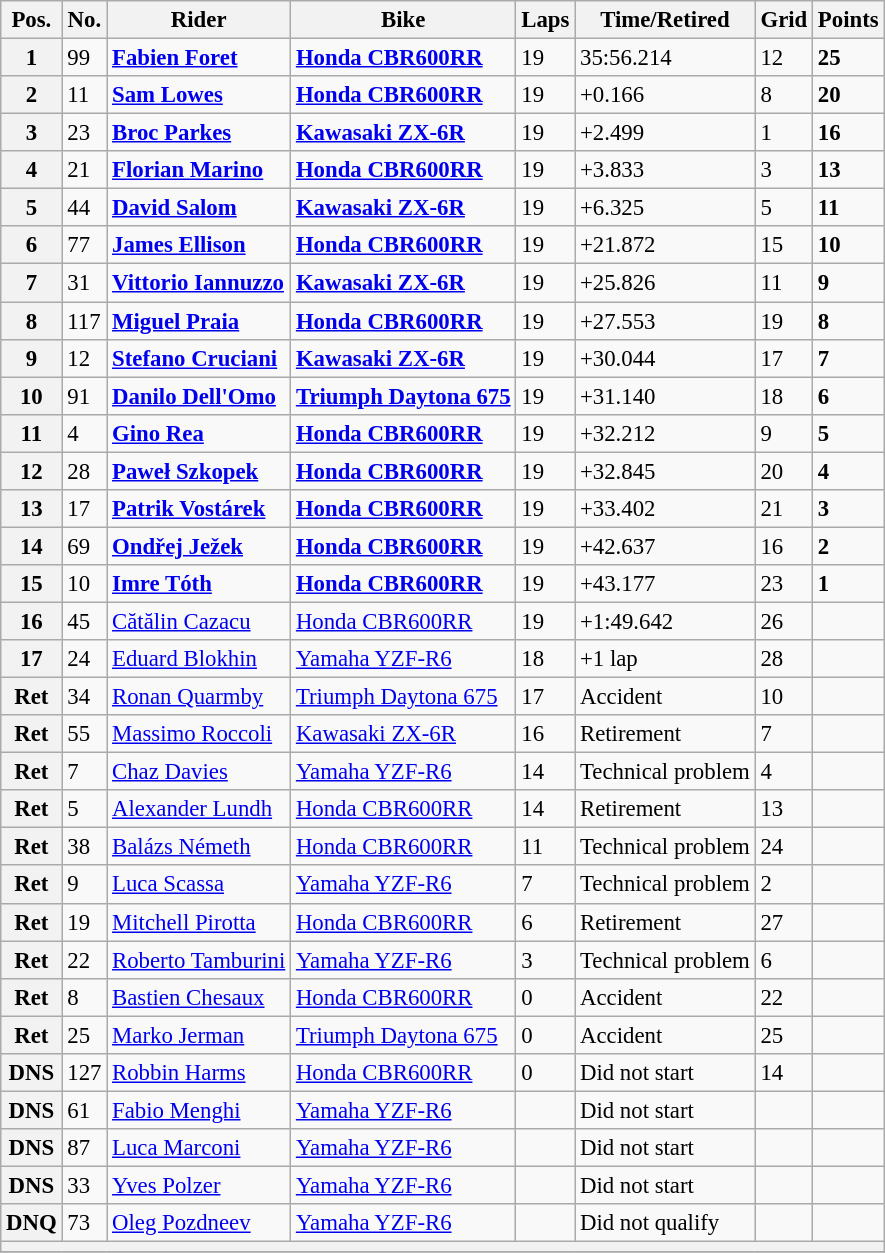<table class="wikitable" style="font-size: 95%;">
<tr>
<th>Pos.</th>
<th>No.</th>
<th>Rider</th>
<th>Bike</th>
<th>Laps</th>
<th>Time/Retired</th>
<th>Grid</th>
<th>Points</th>
</tr>
<tr>
<th>1</th>
<td>99</td>
<td> <strong><a href='#'>Fabien Foret</a></strong></td>
<td><strong><a href='#'>Honda CBR600RR</a></strong></td>
<td>19</td>
<td>35:56.214</td>
<td>12</td>
<td><strong>25</strong></td>
</tr>
<tr>
<th>2</th>
<td>11</td>
<td> <strong><a href='#'>Sam Lowes</a></strong></td>
<td><strong><a href='#'>Honda CBR600RR</a></strong></td>
<td>19</td>
<td>+0.166</td>
<td>8</td>
<td><strong>20</strong></td>
</tr>
<tr>
<th>3</th>
<td>23</td>
<td> <strong><a href='#'>Broc Parkes</a></strong></td>
<td><strong><a href='#'>Kawasaki ZX-6R</a></strong></td>
<td>19</td>
<td>+2.499</td>
<td>1</td>
<td><strong>16</strong></td>
</tr>
<tr>
<th>4</th>
<td>21</td>
<td> <strong><a href='#'>Florian Marino</a></strong></td>
<td><strong><a href='#'>Honda CBR600RR</a></strong></td>
<td>19</td>
<td>+3.833</td>
<td>3</td>
<td><strong>13</strong></td>
</tr>
<tr>
<th>5</th>
<td>44</td>
<td> <strong><a href='#'>David Salom</a></strong></td>
<td><strong><a href='#'>Kawasaki ZX-6R</a></strong></td>
<td>19</td>
<td>+6.325</td>
<td>5</td>
<td><strong>11</strong></td>
</tr>
<tr>
<th>6</th>
<td>77</td>
<td> <strong><a href='#'>James Ellison</a></strong></td>
<td><strong><a href='#'>Honda CBR600RR</a></strong></td>
<td>19</td>
<td>+21.872</td>
<td>15</td>
<td><strong>10</strong></td>
</tr>
<tr>
<th>7</th>
<td>31</td>
<td> <strong><a href='#'>Vittorio Iannuzzo</a></strong></td>
<td><strong><a href='#'>Kawasaki ZX-6R</a></strong></td>
<td>19</td>
<td>+25.826</td>
<td>11</td>
<td><strong>9</strong></td>
</tr>
<tr>
<th>8</th>
<td>117</td>
<td> <strong><a href='#'>Miguel Praia</a></strong></td>
<td><strong><a href='#'>Honda CBR600RR</a></strong></td>
<td>19</td>
<td>+27.553</td>
<td>19</td>
<td><strong>8</strong></td>
</tr>
<tr>
<th>9</th>
<td>12</td>
<td> <strong><a href='#'>Stefano Cruciani</a></strong></td>
<td><strong><a href='#'>Kawasaki ZX-6R</a></strong></td>
<td>19</td>
<td>+30.044</td>
<td>17</td>
<td><strong>7</strong></td>
</tr>
<tr>
<th>10</th>
<td>91</td>
<td> <strong><a href='#'>Danilo Dell'Omo</a></strong></td>
<td><strong><a href='#'>Triumph Daytona 675</a></strong></td>
<td>19</td>
<td>+31.140</td>
<td>18</td>
<td><strong>6</strong></td>
</tr>
<tr>
<th>11</th>
<td>4</td>
<td> <strong><a href='#'>Gino Rea</a></strong></td>
<td><strong><a href='#'>Honda CBR600RR</a></strong></td>
<td>19</td>
<td>+32.212</td>
<td>9</td>
<td><strong>5</strong></td>
</tr>
<tr>
<th>12</th>
<td>28</td>
<td> <strong><a href='#'>Paweł Szkopek</a></strong></td>
<td><strong><a href='#'>Honda CBR600RR</a></strong></td>
<td>19</td>
<td>+32.845</td>
<td>20</td>
<td><strong>4</strong></td>
</tr>
<tr>
<th>13</th>
<td>17</td>
<td> <strong><a href='#'>Patrik Vostárek</a></strong></td>
<td><strong><a href='#'>Honda CBR600RR</a></strong></td>
<td>19</td>
<td>+33.402</td>
<td>21</td>
<td><strong>3</strong></td>
</tr>
<tr>
<th>14</th>
<td>69</td>
<td> <strong><a href='#'>Ondřej Ježek</a></strong></td>
<td><strong><a href='#'>Honda CBR600RR</a></strong></td>
<td>19</td>
<td>+42.637</td>
<td>16</td>
<td><strong>2</strong></td>
</tr>
<tr>
<th>15</th>
<td>10</td>
<td> <strong><a href='#'>Imre Tóth</a></strong></td>
<td><strong><a href='#'>Honda CBR600RR</a></strong></td>
<td>19</td>
<td>+43.177</td>
<td>23</td>
<td><strong>1</strong></td>
</tr>
<tr>
<th>16</th>
<td>45</td>
<td> <a href='#'>Cătălin Cazacu</a></td>
<td><a href='#'>Honda CBR600RR</a></td>
<td>19</td>
<td>+1:49.642</td>
<td>26</td>
<td></td>
</tr>
<tr>
<th>17</th>
<td>24</td>
<td> <a href='#'>Eduard Blokhin</a></td>
<td><a href='#'>Yamaha YZF-R6</a></td>
<td>18</td>
<td>+1 lap</td>
<td>28</td>
<td></td>
</tr>
<tr>
<th>Ret</th>
<td>34</td>
<td> <a href='#'>Ronan Quarmby</a></td>
<td><a href='#'>Triumph Daytona 675</a></td>
<td>17</td>
<td>Accident</td>
<td>10</td>
<td></td>
</tr>
<tr>
<th>Ret</th>
<td>55</td>
<td> <a href='#'>Massimo Roccoli</a></td>
<td><a href='#'>Kawasaki ZX-6R</a></td>
<td>16</td>
<td>Retirement</td>
<td>7</td>
<td></td>
</tr>
<tr>
<th>Ret</th>
<td>7</td>
<td> <a href='#'>Chaz Davies</a></td>
<td><a href='#'>Yamaha YZF-R6</a></td>
<td>14</td>
<td>Technical problem</td>
<td>4</td>
<td></td>
</tr>
<tr>
<th>Ret</th>
<td>5</td>
<td> <a href='#'>Alexander Lundh</a></td>
<td><a href='#'>Honda CBR600RR</a></td>
<td>14</td>
<td>Retirement</td>
<td>13</td>
<td></td>
</tr>
<tr>
<th>Ret</th>
<td>38</td>
<td> <a href='#'>Balázs Németh</a></td>
<td><a href='#'>Honda CBR600RR</a></td>
<td>11</td>
<td>Technical problem</td>
<td>24</td>
<td></td>
</tr>
<tr>
<th>Ret</th>
<td>9</td>
<td> <a href='#'>Luca Scassa</a></td>
<td><a href='#'>Yamaha YZF-R6</a></td>
<td>7</td>
<td>Technical problem</td>
<td>2</td>
<td></td>
</tr>
<tr>
<th>Ret</th>
<td>19</td>
<td> <a href='#'>Mitchell Pirotta</a></td>
<td><a href='#'>Honda CBR600RR</a></td>
<td>6</td>
<td>Retirement</td>
<td>27</td>
<td></td>
</tr>
<tr>
<th>Ret</th>
<td>22</td>
<td> <a href='#'>Roberto Tamburini</a></td>
<td><a href='#'>Yamaha YZF-R6</a></td>
<td>3</td>
<td>Technical problem</td>
<td>6</td>
<td></td>
</tr>
<tr>
<th>Ret</th>
<td>8</td>
<td> <a href='#'>Bastien Chesaux</a></td>
<td><a href='#'>Honda CBR600RR</a></td>
<td>0</td>
<td>Accident</td>
<td>22</td>
<td></td>
</tr>
<tr>
<th>Ret</th>
<td>25</td>
<td> <a href='#'>Marko Jerman</a></td>
<td><a href='#'>Triumph Daytona 675</a></td>
<td>0</td>
<td>Accident</td>
<td>25</td>
<td></td>
</tr>
<tr>
<th>DNS</th>
<td>127</td>
<td> <a href='#'>Robbin Harms</a></td>
<td><a href='#'>Honda CBR600RR</a></td>
<td>0</td>
<td>Did not start</td>
<td>14</td>
<td></td>
</tr>
<tr>
<th>DNS</th>
<td>61</td>
<td> <a href='#'>Fabio Menghi</a></td>
<td><a href='#'>Yamaha YZF-R6</a></td>
<td></td>
<td>Did not start</td>
<td></td>
<td></td>
</tr>
<tr>
<th>DNS</th>
<td>87</td>
<td> <a href='#'>Luca Marconi</a></td>
<td><a href='#'>Yamaha YZF-R6</a></td>
<td></td>
<td>Did not start</td>
<td></td>
<td></td>
</tr>
<tr>
<th>DNS</th>
<td>33</td>
<td> <a href='#'>Yves Polzer</a></td>
<td><a href='#'>Yamaha YZF-R6</a></td>
<td></td>
<td>Did not start</td>
<td></td>
<td></td>
</tr>
<tr>
<th>DNQ</th>
<td>73</td>
<td> <a href='#'>Oleg Pozdneev</a></td>
<td><a href='#'>Yamaha YZF-R6</a></td>
<td></td>
<td>Did not qualify</td>
<td></td>
<td></td>
</tr>
<tr>
<th colspan=8></th>
</tr>
<tr>
</tr>
</table>
